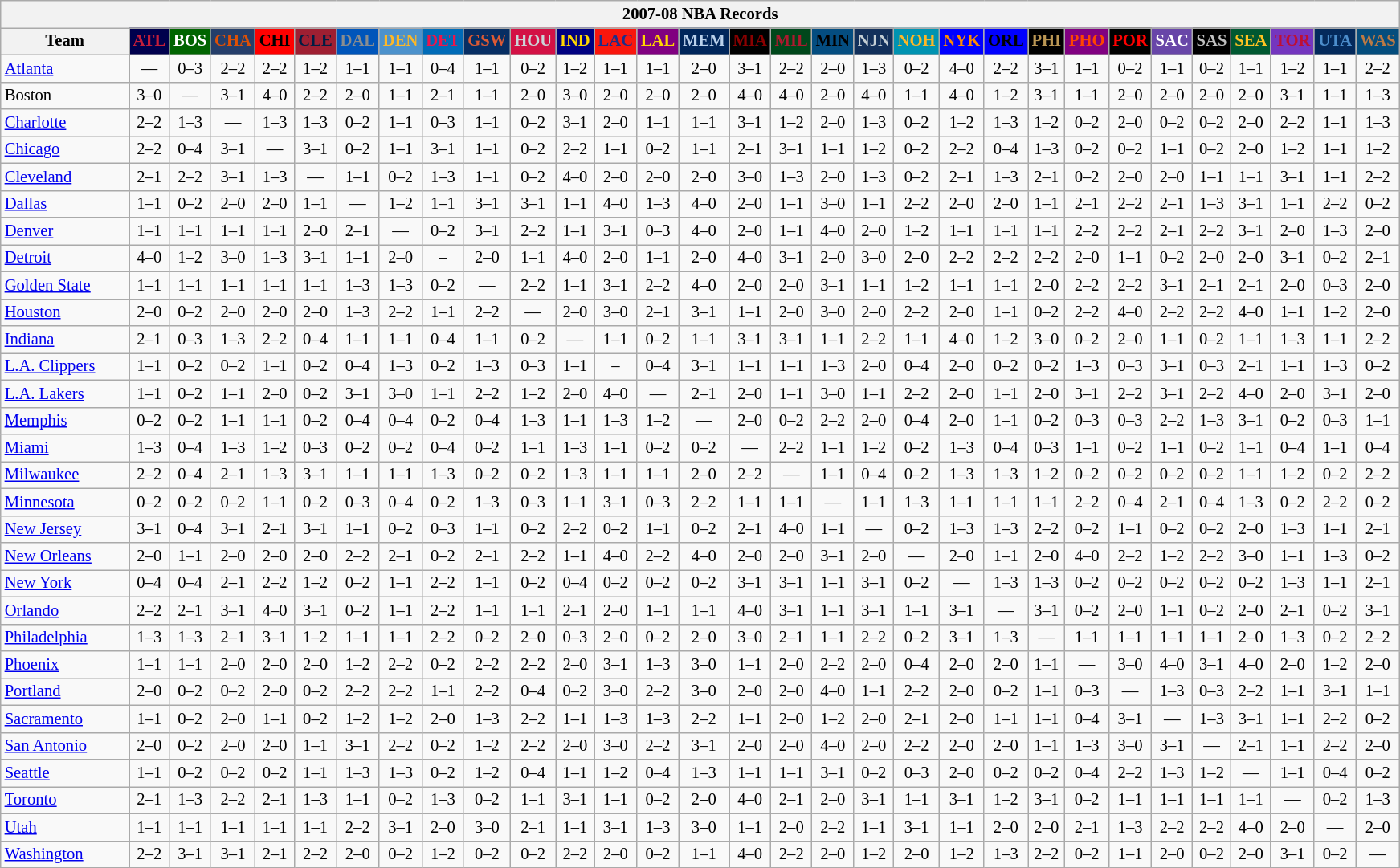<table class="wikitable" style="font-size:86%; text-align:center;">
<tr>
<th colspan=31>2007-08 NBA Records</th>
</tr>
<tr>
<th width=100>Team</th>
<th style="background:#00004d;color:#C41E3a;width=35">ATL</th>
<th style="background:#006400;color:#FFFFFF;width=35">BOS</th>
<th style="background:#253E6A;color:#DF5106;width=35">CHA</th>
<th style="background:#FF0000;color:#000000;width=35">CHI</th>
<th style="background:#9F1F32;color:#001D43;width=35">CLE</th>
<th style="background:#0055BA;color:#898D8F;width=35">DAL</th>
<th style="background:#4C92CC;color:#FDB827;width=35">DEN</th>
<th style="background:#006BB7;color:#ED164B;width=35">DET</th>
<th style="background:#072E63;color:#DC5A34;width=35">GSW</th>
<th style="background:#D31145;color:#CBD4D8;width=35">HOU</th>
<th style="background:#000080;color:#FFD700;width=35">IND</th>
<th style="background:#F9160D;color:#1A2E8B;width=35">LAC</th>
<th style="background:#800080;color:#FFD700;width=35">LAL</th>
<th style="background:#00265B;color:#BAD1EB;width=35">MEM</th>
<th style="background:#000000;color:#8B0000;width=35">MIA</th>
<th style="background:#00471B;color:#AC1A2F;width=35">MIL</th>
<th style="background:#044D80;color:#000000;width=35">MIN</th>
<th style="background:#12305B;color:#C4CED4;width=35">NJN</th>
<th style="background:#0093B1;color:#FDB827;width=35">NOH</th>
<th style="background:#0000FF;color:#FF8C00;width=35">NYK</th>
<th style="background:#0000FF;color:#000000;width=35">ORL</th>
<th style="background:#000000;color:#BB9754;width=35">PHI</th>
<th style="background:#800080;color:#FF4500;width=35">PHO</th>
<th style="background:#000000;color:#FF0000;width=35">POR</th>
<th style="background:#6846A8;color:#FFFFFF;width=35">SAC</th>
<th style="background:#000000;color:#C0C0C0;width=35">SAS</th>
<th style="background:#005831;color:#FFC322;width=35">SEA</th>
<th style="background:#7436BF;color:#BE0F34;width=35">TOR</th>
<th style="background:#042A5C;color:#4C8ECC;width=35">UTA</th>
<th style="background:#044D7D;color:#BC7A44;width=35">WAS</th>
</tr>
<tr>
<td style="text-align:left;"><a href='#'>Atlanta</a></td>
<td>—</td>
<td>0–3</td>
<td>2–2</td>
<td>2–2</td>
<td>1–2</td>
<td>1–1</td>
<td>1–1</td>
<td>0–4</td>
<td>1–1</td>
<td>0–2</td>
<td>1–2</td>
<td>1–1</td>
<td>1–1</td>
<td>2–0</td>
<td>3–1</td>
<td>2–2</td>
<td>2–0</td>
<td>1–3</td>
<td>0–2</td>
<td>4–0</td>
<td>2–2</td>
<td>3–1</td>
<td>1–1</td>
<td>0–2</td>
<td>1–1</td>
<td>0–2</td>
<td>1–1</td>
<td>1–2</td>
<td>1–1</td>
<td>2–2</td>
</tr>
<tr>
<td style="text-align:left;">Boston</td>
<td>3–0</td>
<td>—</td>
<td>3–1</td>
<td>4–0</td>
<td>2–2</td>
<td>2–0</td>
<td>1–1</td>
<td>2–1</td>
<td>1–1</td>
<td>2–0</td>
<td>3–0</td>
<td>2–0</td>
<td>2–0</td>
<td>2–0</td>
<td>4–0</td>
<td>4–0</td>
<td>2–0</td>
<td>4–0</td>
<td>1–1</td>
<td>4–0</td>
<td>1–2</td>
<td>3–1</td>
<td>1–1</td>
<td>2–0</td>
<td>2–0</td>
<td>2–0</td>
<td>2–0</td>
<td>3–1</td>
<td>1–1</td>
<td>1–3</td>
</tr>
<tr>
<td style="text-align:left;"><a href='#'>Charlotte</a></td>
<td>2–2</td>
<td>1–3</td>
<td>—</td>
<td>1–3</td>
<td>1–3</td>
<td>0–2</td>
<td>1–1</td>
<td>0–3</td>
<td>1–1</td>
<td>0–2</td>
<td>3–1</td>
<td>2–0</td>
<td>1–1</td>
<td>1–1</td>
<td>3–1</td>
<td>1–2</td>
<td>2–0</td>
<td>1–3</td>
<td>0–2</td>
<td>1–2</td>
<td>1–3</td>
<td>1–2</td>
<td>0–2</td>
<td>2–0</td>
<td>0–2</td>
<td>0–2</td>
<td>2–0</td>
<td>2–2</td>
<td>1–1</td>
<td>1–3</td>
</tr>
<tr>
<td style="text-align:left;"><a href='#'>Chicago</a></td>
<td>2–2</td>
<td>0–4</td>
<td>3–1</td>
<td>—</td>
<td>3–1</td>
<td>0–2</td>
<td>1–1</td>
<td>3–1</td>
<td>1–1</td>
<td>0–2</td>
<td>2–2</td>
<td>1–1</td>
<td>0–2</td>
<td>1–1</td>
<td>2–1</td>
<td>3–1</td>
<td>1–1</td>
<td>1–2</td>
<td>0–2</td>
<td>2–2</td>
<td>0–4</td>
<td>1–3</td>
<td>0–2</td>
<td>0–2</td>
<td>1–1</td>
<td>0–2</td>
<td>2–0</td>
<td>1–2</td>
<td>1–1</td>
<td>1–2</td>
</tr>
<tr>
<td style="text-align:left;"><a href='#'>Cleveland</a></td>
<td>2–1</td>
<td>2–2</td>
<td>3–1</td>
<td>1–3</td>
<td>—</td>
<td>1–1</td>
<td>0–2</td>
<td>1–3</td>
<td>1–1</td>
<td>0–2</td>
<td>4–0</td>
<td>2–0</td>
<td>2–0</td>
<td>2–0</td>
<td>3–0</td>
<td>1–3</td>
<td>2–0</td>
<td>1–3</td>
<td>0–2</td>
<td>2–1</td>
<td>1–3</td>
<td>2–1</td>
<td>0–2</td>
<td>2–0</td>
<td>2–0</td>
<td>1–1</td>
<td>1–1</td>
<td>3–1</td>
<td>1–1</td>
<td>2–2</td>
</tr>
<tr>
<td style="text-align:left;"><a href='#'>Dallas</a></td>
<td>1–1</td>
<td>0–2</td>
<td>2–0</td>
<td>2–0</td>
<td>1–1</td>
<td>—</td>
<td>1–2</td>
<td>1–1</td>
<td>3–1</td>
<td>3–1</td>
<td>1–1</td>
<td>4–0</td>
<td>1–3</td>
<td>4–0</td>
<td>2–0</td>
<td>1–1</td>
<td>3–0</td>
<td>1–1</td>
<td>2–2</td>
<td>2–0</td>
<td>2–0</td>
<td>1–1</td>
<td>2–1</td>
<td>2–2</td>
<td>2–1</td>
<td>1–3</td>
<td>3–1</td>
<td>1–1</td>
<td>2–2</td>
<td>0–2</td>
</tr>
<tr>
<td style="text-align:left;"><a href='#'>Denver</a></td>
<td>1–1</td>
<td>1–1</td>
<td>1–1</td>
<td>1–1</td>
<td>2–0</td>
<td>2–1</td>
<td>—</td>
<td>0–2</td>
<td>3–1</td>
<td>2–2</td>
<td>1–1</td>
<td>3–1</td>
<td>0–3</td>
<td>4–0</td>
<td>2–0</td>
<td>1–1</td>
<td>4–0</td>
<td>2–0</td>
<td>1–2</td>
<td>1–1</td>
<td>1–1</td>
<td>1–1</td>
<td>2–2</td>
<td>2–2</td>
<td>2–1</td>
<td>2–2</td>
<td>3–1</td>
<td>2–0</td>
<td>1–3</td>
<td>2–0</td>
</tr>
<tr>
<td style="text-align:left;"><a href='#'>Detroit</a></td>
<td>4–0</td>
<td>1–2</td>
<td>3–0</td>
<td>1–3</td>
<td>3–1</td>
<td>1–1</td>
<td>2–0</td>
<td>–</td>
<td>2–0</td>
<td>1–1</td>
<td>4–0</td>
<td>2–0</td>
<td>1–1</td>
<td>2–0</td>
<td>4–0</td>
<td>3–1</td>
<td>2–0</td>
<td>3–0</td>
<td>2–0</td>
<td>2–2</td>
<td>2–2</td>
<td>2–2</td>
<td>2–0</td>
<td>1–1</td>
<td>0–2</td>
<td>2–0</td>
<td>2–0</td>
<td>3–1</td>
<td>0–2</td>
<td>2–1</td>
</tr>
<tr>
<td style="text-align:left;"><a href='#'>Golden State</a></td>
<td>1–1</td>
<td>1–1</td>
<td>1–1</td>
<td>1–1</td>
<td>1–1</td>
<td>1–3</td>
<td>1–3</td>
<td>0–2</td>
<td>—</td>
<td>2–2</td>
<td>1–1</td>
<td>3–1</td>
<td>2–2</td>
<td>4–0</td>
<td>2–0</td>
<td>2–0</td>
<td>3–1</td>
<td>1–1</td>
<td>1–2</td>
<td>1–1</td>
<td>1–1</td>
<td>2–0</td>
<td>2–2</td>
<td>2–2</td>
<td>3–1</td>
<td>2–1</td>
<td>2–1</td>
<td>2–0</td>
<td>0–3</td>
<td>2–0</td>
</tr>
<tr>
<td style="text-align:left;"><a href='#'>Houston</a></td>
<td>2–0</td>
<td>0–2</td>
<td>2–0</td>
<td>2–0</td>
<td>2–0</td>
<td>1–3</td>
<td>2–2</td>
<td>1–1</td>
<td>2–2</td>
<td>—</td>
<td>2–0</td>
<td>3–0</td>
<td>2–1</td>
<td>3–1</td>
<td>1–1</td>
<td>2–0</td>
<td>3–0</td>
<td>2–0</td>
<td>2–2</td>
<td>2–0</td>
<td>1–1</td>
<td>0–2</td>
<td>2–2</td>
<td>4–0</td>
<td>2–2</td>
<td>2–2</td>
<td>4–0</td>
<td>1–1</td>
<td>1–2</td>
<td>2–0</td>
</tr>
<tr>
<td style="text-align:left;"><a href='#'>Indiana</a></td>
<td>2–1</td>
<td>0–3</td>
<td>1–3</td>
<td>2–2</td>
<td>0–4</td>
<td>1–1</td>
<td>1–1</td>
<td>0–4</td>
<td>1–1</td>
<td>0–2</td>
<td>—</td>
<td>1–1</td>
<td>0–2</td>
<td>1–1</td>
<td>3–1</td>
<td>3–1</td>
<td>1–1</td>
<td>2–2</td>
<td>1–1</td>
<td>4–0</td>
<td>1–2</td>
<td>3–0</td>
<td>0–2</td>
<td>2–0</td>
<td>1–1</td>
<td>0–2</td>
<td>1–1</td>
<td>1–3</td>
<td>1–1</td>
<td>2–2</td>
</tr>
<tr>
<td style="text-align:left;"><a href='#'>L.A. Clippers</a></td>
<td>1–1</td>
<td>0–2</td>
<td>0–2</td>
<td>1–1</td>
<td>0–2</td>
<td>0–4</td>
<td>1–3</td>
<td>0–2</td>
<td>1–3</td>
<td>0–3</td>
<td>1–1</td>
<td>–</td>
<td>0–4</td>
<td>3–1</td>
<td>1–1</td>
<td>1–1</td>
<td>1–3</td>
<td>2–0</td>
<td>0–4</td>
<td>2–0</td>
<td>0–2</td>
<td>0–2</td>
<td>1–3</td>
<td>0–3</td>
<td>3–1</td>
<td>0–3</td>
<td>2–1</td>
<td>1–1</td>
<td>1–3</td>
<td>0–2</td>
</tr>
<tr>
<td style="text-align:left;"><a href='#'>L.A. Lakers</a></td>
<td>1–1</td>
<td>0–2</td>
<td>1–1</td>
<td>2–0</td>
<td>0–2</td>
<td>3–1</td>
<td>3–0</td>
<td>1–1</td>
<td>2–2</td>
<td>1–2</td>
<td>2–0</td>
<td>4–0</td>
<td>—</td>
<td>2–1</td>
<td>2–0</td>
<td>1–1</td>
<td>3–0</td>
<td>1–1</td>
<td>2–2</td>
<td>2–0</td>
<td>1–1</td>
<td>2–0</td>
<td>3–1</td>
<td>2–2</td>
<td>3–1</td>
<td>2–2</td>
<td>4–0</td>
<td>2–0</td>
<td>3–1</td>
<td>2–0</td>
</tr>
<tr>
<td style="text-align:left;"><a href='#'>Memphis</a></td>
<td>0–2</td>
<td>0–2</td>
<td>1–1</td>
<td>1–1</td>
<td>0–2</td>
<td>0–4</td>
<td>0–4</td>
<td>0–2</td>
<td>0–4</td>
<td>1–3</td>
<td>1–1</td>
<td>1–3</td>
<td>1–2</td>
<td>—</td>
<td>2–0</td>
<td>0–2</td>
<td>2–2</td>
<td>2–0</td>
<td>0–4</td>
<td>2–0</td>
<td>1–1</td>
<td>0–2</td>
<td>0–3</td>
<td>0–3</td>
<td>2–2</td>
<td>1–3</td>
<td>3–1</td>
<td>0–2</td>
<td>0–3</td>
<td>1–1</td>
</tr>
<tr>
<td style="text-align:left;"><a href='#'>Miami</a></td>
<td>1–3</td>
<td>0–4</td>
<td>1–3</td>
<td>1–2</td>
<td>0–3</td>
<td>0–2</td>
<td>0–2</td>
<td>0–4</td>
<td>0–2</td>
<td>1–1</td>
<td>1–3</td>
<td>1–1</td>
<td>0–2</td>
<td>0–2</td>
<td>—</td>
<td>2–2</td>
<td>1–1</td>
<td>1–2</td>
<td>0–2</td>
<td>1–3</td>
<td>0–4</td>
<td>0–3</td>
<td>1–1</td>
<td>0–2</td>
<td>1–1</td>
<td>0–2</td>
<td>1–1</td>
<td>0–4</td>
<td>1–1</td>
<td>0–4</td>
</tr>
<tr>
<td style="text-align:left;"><a href='#'>Milwaukee</a></td>
<td>2–2</td>
<td>0–4</td>
<td>2–1</td>
<td>1–3</td>
<td>3–1</td>
<td>1–1</td>
<td>1–1</td>
<td>1–3</td>
<td>0–2</td>
<td>0–2</td>
<td>1–3</td>
<td>1–1</td>
<td>1–1</td>
<td>2–0</td>
<td>2–2</td>
<td>—</td>
<td>1–1</td>
<td>0–4</td>
<td>0–2</td>
<td>1–3</td>
<td>1–3</td>
<td>1–2</td>
<td>0–2</td>
<td>0–2</td>
<td>0–2</td>
<td>0–2</td>
<td>1–1</td>
<td>1–2</td>
<td>0–2</td>
<td>2–2</td>
</tr>
<tr>
<td style="text-align:left;"><a href='#'>Minnesota</a></td>
<td>0–2</td>
<td>0–2</td>
<td>0–2</td>
<td>1–1</td>
<td>0–2</td>
<td>0–3</td>
<td>0–4</td>
<td>0–2</td>
<td>1–3</td>
<td>0–3</td>
<td>1–1</td>
<td>3–1</td>
<td>0–3</td>
<td>2–2</td>
<td>1–1</td>
<td>1–1</td>
<td>—</td>
<td>1–1</td>
<td>1–3</td>
<td>1–1</td>
<td>1–1</td>
<td>1–1</td>
<td>2–2</td>
<td>0–4</td>
<td>2–1</td>
<td>0–4</td>
<td>1–3</td>
<td>0–2</td>
<td>2–2</td>
<td>0–2</td>
</tr>
<tr>
<td style="text-align:left;"><a href='#'>New Jersey</a></td>
<td>3–1</td>
<td>0–4</td>
<td>3–1</td>
<td>2–1</td>
<td>3–1</td>
<td>1–1</td>
<td>0–2</td>
<td>0–3</td>
<td>1–1</td>
<td>0–2</td>
<td>2–2</td>
<td>0–2</td>
<td>1–1</td>
<td>0–2</td>
<td>2–1</td>
<td>4–0</td>
<td>1–1</td>
<td>—</td>
<td>0–2</td>
<td>1–3</td>
<td>1–3</td>
<td>2–2</td>
<td>0–2</td>
<td>1–1</td>
<td>0–2</td>
<td>0–2</td>
<td>2–0</td>
<td>1–3</td>
<td>1–1</td>
<td>2–1</td>
</tr>
<tr>
<td style="text-align:left;"><a href='#'>New Orleans</a></td>
<td>2–0</td>
<td>1–1</td>
<td>2–0</td>
<td>2–0</td>
<td>2–0</td>
<td>2–2</td>
<td>2–1</td>
<td>0–2</td>
<td>2–1</td>
<td>2–2</td>
<td>1–1</td>
<td>4–0</td>
<td>2–2</td>
<td>4–0</td>
<td>2–0</td>
<td>2–0</td>
<td>3–1</td>
<td>2–0</td>
<td>—</td>
<td>2–0</td>
<td>1–1</td>
<td>2–0</td>
<td>4–0</td>
<td>2–2</td>
<td>1–2</td>
<td>2–2</td>
<td>3–0</td>
<td>1–1</td>
<td>1–3</td>
<td>0–2</td>
</tr>
<tr>
<td style="text-align:left;"><a href='#'>New York</a></td>
<td>0–4</td>
<td>0–4</td>
<td>2–1</td>
<td>2–2</td>
<td>1–2</td>
<td>0–2</td>
<td>1–1</td>
<td>2–2</td>
<td>1–1</td>
<td>0–2</td>
<td>0–4</td>
<td>0–2</td>
<td>0–2</td>
<td>0–2</td>
<td>3–1</td>
<td>3–1</td>
<td>1–1</td>
<td>3–1</td>
<td>0–2</td>
<td>—</td>
<td>1–3</td>
<td>1–3</td>
<td>0–2</td>
<td>0–2</td>
<td>0–2</td>
<td>0–2</td>
<td>0–2</td>
<td>1–3</td>
<td>1–1</td>
<td>2–1</td>
</tr>
<tr>
<td style="text-align:left;"><a href='#'>Orlando</a></td>
<td>2–2</td>
<td>2–1</td>
<td>3–1</td>
<td>4–0</td>
<td>3–1</td>
<td>0–2</td>
<td>1–1</td>
<td>2–2</td>
<td>1–1</td>
<td>1–1</td>
<td>2–1</td>
<td>2–0</td>
<td>1–1</td>
<td>1–1</td>
<td>4–0</td>
<td>3–1</td>
<td>1–1</td>
<td>3–1</td>
<td>1–1</td>
<td>3–1</td>
<td>—</td>
<td>3–1</td>
<td>0–2</td>
<td>2–0</td>
<td>1–1</td>
<td>0–2</td>
<td>2–0</td>
<td>2–1</td>
<td>0–2</td>
<td>3–1</td>
</tr>
<tr>
<td style="text-align:left;"><a href='#'>Philadelphia</a></td>
<td>1–3</td>
<td>1–3</td>
<td>2–1</td>
<td>3–1</td>
<td>1–2</td>
<td>1–1</td>
<td>1–1</td>
<td>2–2</td>
<td>0–2</td>
<td>2–0</td>
<td>0–3</td>
<td>2–0</td>
<td>0–2</td>
<td>2–0</td>
<td>3–0</td>
<td>2–1</td>
<td>1–1</td>
<td>2–2</td>
<td>0–2</td>
<td>3–1</td>
<td>1–3</td>
<td>—</td>
<td>1–1</td>
<td>1–1</td>
<td>1–1</td>
<td>1–1</td>
<td>2–0</td>
<td>1–3</td>
<td>0–2</td>
<td>2–2</td>
</tr>
<tr>
<td style="text-align:left;"><a href='#'>Phoenix</a></td>
<td>1–1</td>
<td>1–1</td>
<td>2–0</td>
<td>2–0</td>
<td>2–0</td>
<td>1–2</td>
<td>2–2</td>
<td>0–2</td>
<td>2–2</td>
<td>2–2</td>
<td>2–0</td>
<td>3–1</td>
<td>1–3</td>
<td>3–0</td>
<td>1–1</td>
<td>2–0</td>
<td>2–2</td>
<td>2–0</td>
<td>0–4</td>
<td>2–0</td>
<td>2–0</td>
<td>1–1</td>
<td>—</td>
<td>3–0</td>
<td>4–0</td>
<td>3–1</td>
<td>4–0</td>
<td>2–0</td>
<td>1–2</td>
<td>2–0</td>
</tr>
<tr>
<td style="text-align:left;"><a href='#'>Portland</a></td>
<td>2–0</td>
<td>0–2</td>
<td>0–2</td>
<td>2–0</td>
<td>0–2</td>
<td>2–2</td>
<td>2–2</td>
<td>1–1</td>
<td>2–2</td>
<td>0–4</td>
<td>0–2</td>
<td>3–0</td>
<td>2–2</td>
<td>3–0</td>
<td>2–0</td>
<td>2–0</td>
<td>4–0</td>
<td>1–1</td>
<td>2–2</td>
<td>2–0</td>
<td>0–2</td>
<td>1–1</td>
<td>0–3</td>
<td>—</td>
<td>1–3</td>
<td>0–3</td>
<td>2–2</td>
<td>1–1</td>
<td>3–1</td>
<td>1–1</td>
</tr>
<tr>
<td style="text-align:left;"><a href='#'>Sacramento</a></td>
<td>1–1</td>
<td>0–2</td>
<td>2–0</td>
<td>1–1</td>
<td>0–2</td>
<td>1–2</td>
<td>1–2</td>
<td>2–0</td>
<td>1–3</td>
<td>2–2</td>
<td>1–1</td>
<td>1–3</td>
<td>1–3</td>
<td>2–2</td>
<td>1–1</td>
<td>2–0</td>
<td>1–2</td>
<td>2–0</td>
<td>2–1</td>
<td>2–0</td>
<td>1–1</td>
<td>1–1</td>
<td>0–4</td>
<td>3–1</td>
<td>—</td>
<td>1–3</td>
<td>3–1</td>
<td>1–1</td>
<td>2–2</td>
<td>0–2</td>
</tr>
<tr>
<td style="text-align:left;"><a href='#'>San Antonio</a></td>
<td>2–0</td>
<td>0–2</td>
<td>2–0</td>
<td>2–0</td>
<td>1–1</td>
<td>3–1</td>
<td>2–2</td>
<td>0–2</td>
<td>1–2</td>
<td>2–2</td>
<td>2–0</td>
<td>3–0</td>
<td>2–2</td>
<td>3–1</td>
<td>2–0</td>
<td>2–0</td>
<td>4–0</td>
<td>2–0</td>
<td>2–2</td>
<td>2–0</td>
<td>2–0</td>
<td>1–1</td>
<td>1–3</td>
<td>3–0</td>
<td>3–1</td>
<td>—</td>
<td>2–1</td>
<td>1–1</td>
<td>2–2</td>
<td>2–0</td>
</tr>
<tr>
<td style="text-align:left;"><a href='#'>Seattle</a></td>
<td>1–1</td>
<td>0–2</td>
<td>0–2</td>
<td>0–2</td>
<td>1–1</td>
<td>1–3</td>
<td>1–3</td>
<td>0–2</td>
<td>1–2</td>
<td>0–4</td>
<td>1–1</td>
<td>1–2</td>
<td>0–4</td>
<td>1–3</td>
<td>1–1</td>
<td>1–1</td>
<td>3–1</td>
<td>0–2</td>
<td>0–3</td>
<td>2–0</td>
<td>0–2</td>
<td>0–2</td>
<td>0–4</td>
<td>2–2</td>
<td>1–3</td>
<td>1–2</td>
<td>—</td>
<td>1–1</td>
<td>0–4</td>
<td>0–2</td>
</tr>
<tr>
<td style="text-align:left;"><a href='#'>Toronto</a></td>
<td>2–1</td>
<td>1–3</td>
<td>2–2</td>
<td>2–1</td>
<td>1–3</td>
<td>1–1</td>
<td>0–2</td>
<td>1–3</td>
<td>0–2</td>
<td>1–1</td>
<td>3–1</td>
<td>1–1</td>
<td>0–2</td>
<td>2–0</td>
<td>4–0</td>
<td>2–1</td>
<td>2–0</td>
<td>3–1</td>
<td>1–1</td>
<td>3–1</td>
<td>1–2</td>
<td>3–1</td>
<td>0–2</td>
<td>1–1</td>
<td>1–1</td>
<td>1–1</td>
<td>1–1</td>
<td>—</td>
<td>0–2</td>
<td>1–3</td>
</tr>
<tr>
<td style="text-align:left;"><a href='#'>Utah</a></td>
<td>1–1</td>
<td>1–1</td>
<td>1–1</td>
<td>1–1</td>
<td>1–1</td>
<td>2–2</td>
<td>3–1</td>
<td>2–0</td>
<td>3–0</td>
<td>2–1</td>
<td>1–1</td>
<td>3–1</td>
<td>1–3</td>
<td>3–0</td>
<td>1–1</td>
<td>2–0</td>
<td>2–2</td>
<td>1–1</td>
<td>3–1</td>
<td>1–1</td>
<td>2–0</td>
<td>2–0</td>
<td>2–1</td>
<td>1–3</td>
<td>2–2</td>
<td>2–2</td>
<td>4–0</td>
<td>2–0</td>
<td>—</td>
<td>2–0</td>
</tr>
<tr>
<td style="text-align:left;"><a href='#'>Washington</a></td>
<td>2–2</td>
<td>3–1</td>
<td>3–1</td>
<td>2–1</td>
<td>2–2</td>
<td>2–0</td>
<td>0–2</td>
<td>1–2</td>
<td>0–2</td>
<td>0–2</td>
<td>2–2</td>
<td>2–0</td>
<td>0–2</td>
<td>1–1</td>
<td>4–0</td>
<td>2–2</td>
<td>2–0</td>
<td>1–2</td>
<td>2–0</td>
<td>1–2</td>
<td>1–3</td>
<td>2–2</td>
<td>0–2</td>
<td>1–1</td>
<td>2–0</td>
<td>0–2</td>
<td>2–0</td>
<td>3–1</td>
<td>0–2</td>
<td>—</td>
</tr>
</table>
